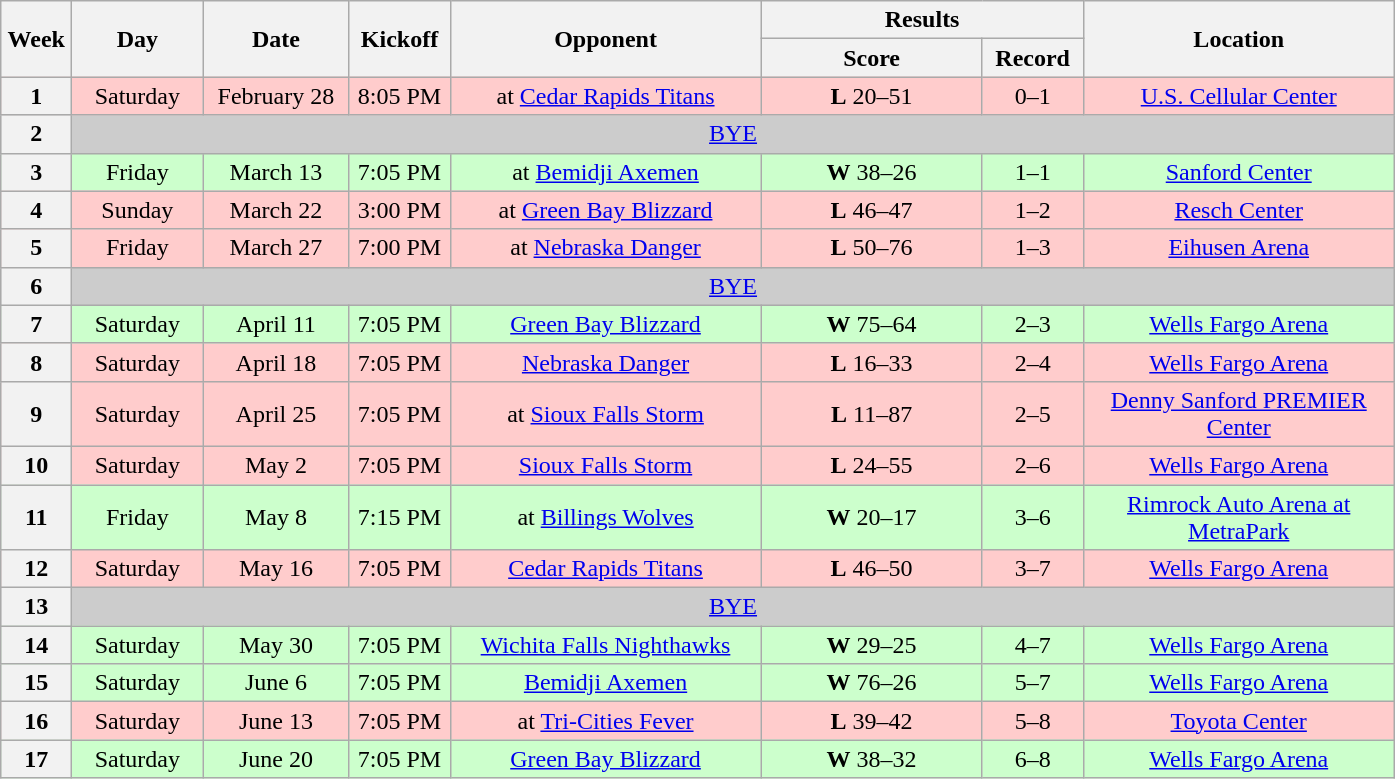<table class="wikitable">
<tr>
<th rowspan="2" width="40">Week</th>
<th rowspan="2" width="80">Day</th>
<th rowspan="2" width="90">Date</th>
<th rowspan="2" width="60">Kickoff</th>
<th rowspan="2" width="200">Opponent</th>
<th colspan="2" width="200">Results</th>
<th rowspan="2" width="200">Location</th>
</tr>
<tr>
<th width="140">Score</th>
<th width="60">Record</th>
</tr>
<tr align="center" bgcolor="#FFCCCC">
<th>1</th>
<td>Saturday</td>
<td>February 28</td>
<td>8:05 PM</td>
<td>at <a href='#'>Cedar Rapids Titans</a></td>
<td><strong>L</strong> 20–51</td>
<td>0–1</td>
<td><a href='#'>U.S. Cellular Center</a></td>
</tr>
<tr align="center" bgcolor="#CCCCCC">
<th>2</th>
<td colSpan=7><a href='#'>BYE</a></td>
</tr>
<tr align="center" bgcolor="#CCFFCC">
<th>3</th>
<td>Friday</td>
<td>March 13</td>
<td>7:05 PM</td>
<td>at <a href='#'>Bemidji Axemen</a></td>
<td><strong>W</strong> 38–26</td>
<td>1–1</td>
<td><a href='#'>Sanford Center</a></td>
</tr>
<tr align="center" bgcolor="#FFCCCC">
<th>4</th>
<td>Sunday</td>
<td>March 22</td>
<td>3:00 PM</td>
<td>at <a href='#'>Green Bay Blizzard</a></td>
<td><strong>L</strong> 46–47</td>
<td>1–2</td>
<td><a href='#'>Resch Center</a></td>
</tr>
<tr align="center" bgcolor="#FFCCCC">
<th>5</th>
<td>Friday</td>
<td>March 27</td>
<td>7:00 PM</td>
<td>at <a href='#'>Nebraska Danger</a></td>
<td><strong>L</strong> 50–76</td>
<td>1–3</td>
<td><a href='#'>Eihusen Arena</a></td>
</tr>
<tr align="center" bgcolor="#CCCCCC">
<th>6</th>
<td colSpan=7><a href='#'>BYE</a></td>
</tr>
<tr align="center" bgcolor="#CCFFCC">
<th>7</th>
<td>Saturday</td>
<td>April 11</td>
<td>7:05 PM</td>
<td><a href='#'>Green Bay Blizzard</a></td>
<td><strong>W</strong> 75–64</td>
<td>2–3</td>
<td><a href='#'>Wells Fargo Arena</a></td>
</tr>
<tr align="center" bgcolor="#FFCCCC">
<th>8</th>
<td>Saturday</td>
<td>April 18</td>
<td>7:05 PM</td>
<td><a href='#'>Nebraska Danger</a></td>
<td><strong>L</strong> 16–33</td>
<td>2–4</td>
<td><a href='#'>Wells Fargo Arena</a></td>
</tr>
<tr align="center" bgcolor="#FFCCCC">
<th>9</th>
<td>Saturday</td>
<td>April 25</td>
<td>7:05 PM</td>
<td>at <a href='#'>Sioux Falls Storm</a></td>
<td><strong>L</strong> 11–87</td>
<td>2–5</td>
<td><a href='#'>Denny Sanford PREMIER Center</a></td>
</tr>
<tr align="center" bgcolor="#FFCCCC">
<th>10</th>
<td>Saturday</td>
<td>May 2</td>
<td>7:05 PM</td>
<td><a href='#'>Sioux Falls Storm</a></td>
<td><strong>L</strong> 24–55</td>
<td>2–6</td>
<td><a href='#'>Wells Fargo Arena</a></td>
</tr>
<tr align="center" bgcolor="#CCFFCC">
<th>11</th>
<td>Friday</td>
<td>May 8</td>
<td>7:15 PM</td>
<td>at <a href='#'>Billings Wolves</a></td>
<td><strong>W</strong> 20–17</td>
<td>3–6</td>
<td><a href='#'>Rimrock Auto Arena at MetraPark</a></td>
</tr>
<tr align="center" bgcolor="#FFCCCC">
<th>12</th>
<td>Saturday</td>
<td>May 16</td>
<td>7:05 PM</td>
<td><a href='#'>Cedar Rapids Titans</a></td>
<td><strong>L</strong> 46–50</td>
<td>3–7</td>
<td><a href='#'>Wells Fargo Arena</a></td>
</tr>
<tr align="center" bgcolor="#CCCCCC">
<th>13</th>
<td colSpan=7><a href='#'>BYE</a></td>
</tr>
<tr align="center" bgcolor="#CCFFCC">
<th>14</th>
<td>Saturday</td>
<td>May 30</td>
<td>7:05 PM</td>
<td><a href='#'>Wichita Falls Nighthawks</a></td>
<td><strong>W</strong> 29–25</td>
<td>4–7</td>
<td><a href='#'>Wells Fargo Arena</a></td>
</tr>
<tr align="center"  bgcolor="#CCFFCC">
<th>15</th>
<td>Saturday</td>
<td>June 6</td>
<td>7:05 PM</td>
<td><a href='#'>Bemidji Axemen</a></td>
<td><strong>W</strong> 76–26</td>
<td>5–7</td>
<td><a href='#'>Wells Fargo Arena</a></td>
</tr>
<tr align="center" bgcolor="#FFCCCC">
<th>16</th>
<td>Saturday</td>
<td>June 13</td>
<td>7:05 PM</td>
<td>at <a href='#'>Tri-Cities Fever</a></td>
<td><strong>L</strong> 39–42</td>
<td>5–8</td>
<td><a href='#'>Toyota Center</a></td>
</tr>
<tr align="center" bgcolor="#CCFFCC">
<th>17</th>
<td>Saturday</td>
<td>June 20</td>
<td>7:05 PM</td>
<td><a href='#'>Green Bay Blizzard</a></td>
<td><strong>W</strong> 38–32</td>
<td>6–8</td>
<td><a href='#'>Wells Fargo Arena</a></td>
</tr>
</table>
